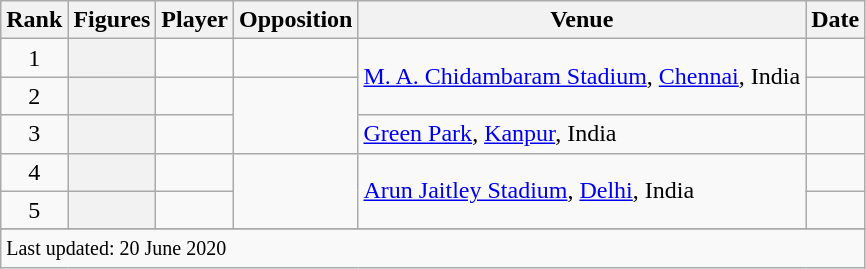<table class="wikitable sortable">
<tr>
<th scope=col>Rank</th>
<th scope=col>Figures</th>
<th scope=col>Player</th>
<th scope=col>Opposition</th>
<th scope=col>Venue</th>
<th scope=col>Date</th>
</tr>
<tr>
<td align=center>1</td>
<th scope=row style=text-align:center;></th>
<td></td>
<td></td>
<td rowspan=2><a href='#'>M. A. Chidambaram Stadium</a>, <a href='#'>Chennai</a>, India</td>
<td></td>
</tr>
<tr>
<td align=center>2</td>
<th scope=row style=text-align:center;></th>
<td></td>
<td rowspan=2></td>
<td></td>
</tr>
<tr>
<td align=center>3</td>
<th scope=row style=text-align:center;></th>
<td></td>
<td><a href='#'>Green Park</a>, <a href='#'>Kanpur</a>, India</td>
<td></td>
</tr>
<tr>
<td align=center>4</td>
<th scope=row style=text-align:center;></th>
<td></td>
<td rowspan=2></td>
<td rowspan=2><a href='#'>Arun Jaitley Stadium</a>, <a href='#'>Delhi</a>, India</td>
<td></td>
</tr>
<tr>
<td align=center>5</td>
<th scope=row style=text-align:center;></th>
<td></td>
<td></td>
</tr>
<tr>
</tr>
<tr class=sortbottom>
<td colspan=6><small>Last updated: 20 June 2020</small></td>
</tr>
</table>
